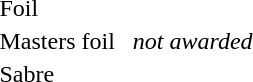<table>
<tr>
<td rowspan=2>Foil<br></td>
<td rowspan=2></td>
<td rowspan=2></td>
<td></td>
</tr>
<tr>
<td></td>
</tr>
<tr>
<td>Masters foil<br></td>
<td></td>
<td></td>
<td><em>not awarded</em></td>
</tr>
<tr>
<td>Sabre<br></td>
<td></td>
<td></td>
<td></td>
</tr>
</table>
